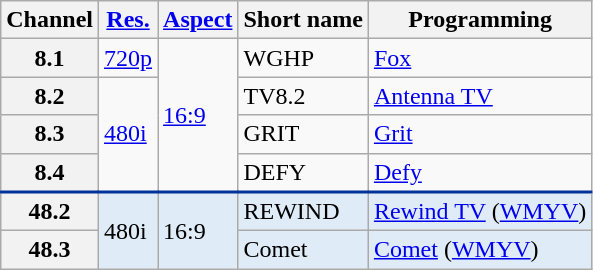<table class="wikitable">
<tr>
<th scope = "col">Channel</th>
<th scope = "col"><a href='#'>Res.</a></th>
<th scope = "col"><a href='#'>Aspect</a></th>
<th scope = "col">Short name</th>
<th scope = "col">Programming</th>
</tr>
<tr>
<th scope = "row">8.1</th>
<td><a href='#'>720p</a></td>
<td rowspan=4><a href='#'>16:9</a></td>
<td>WGHP</td>
<td><a href='#'>Fox</a></td>
</tr>
<tr>
<th scope = "row">8.2</th>
<td rowspan="3"><a href='#'>480i</a></td>
<td>TV8.2</td>
<td><a href='#'>Antenna TV</a></td>
</tr>
<tr>
<th scope = "row">8.3</th>
<td>GRIT</td>
<td><a href='#'>Grit</a></td>
</tr>
<tr>
<th scope = "row">8.4</th>
<td>DEFY</td>
<td><a href='#'>Defy</a></td>
</tr>
<tr style="background-color:#DFEBF6; border-top: 2px solid #003399;">
<th scope = "row">48.2</th>
<td rowspan=2>480i</td>
<td rowspan=2>16:9</td>
<td>REWIND</td>
<td><a href='#'>Rewind TV</a> (<a href='#'>WMYV</a>)</td>
</tr>
<tr style="background-color:#DFEBF6;">
<th scope = "row">48.3</th>
<td>Comet</td>
<td><a href='#'>Comet</a> (<a href='#'>WMYV</a>)</td>
</tr>
</table>
